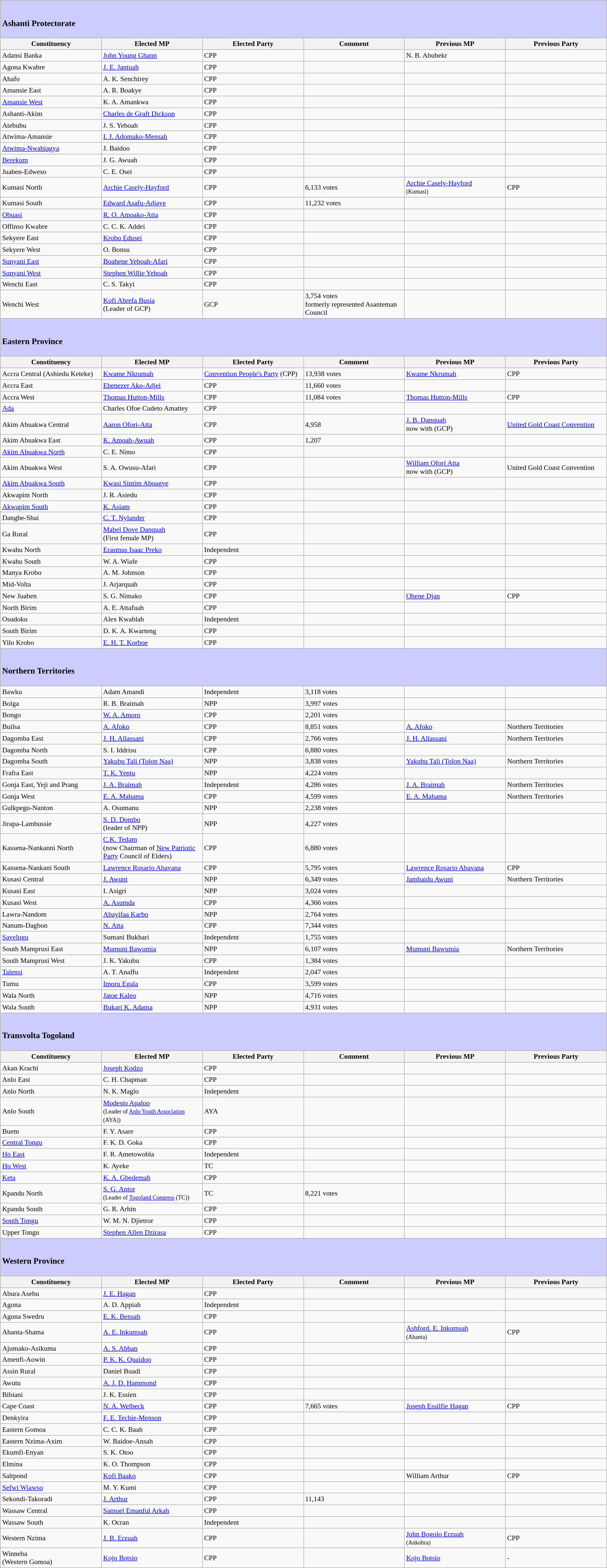<table class="wikitable" style="margin:1em auto; font-size:90%; text-align:left;">
<tr>
<td bgcolor="#ccccff" colspan="6"><br><h3>Ashanti Protectorate</h3></td>
</tr>
<tr>
<th width=200>Constituency</th>
<th width=200>Elected MP</th>
<th width=100>Elected Party</th>
<th width=100>Comment</th>
<th width=200>Previous MP</th>
<th width=200>Previous Party</th>
</tr>
<tr>
<td>Adansi Banka</td>
<td><a href='#'>John Young Ghann</a></td>
<td>CPP</td>
<td></td>
<td>N. B. Abubekr</td>
<td></td>
</tr>
<tr>
<td>Agona Kwabre</td>
<td><a href='#'>J. E. Jantuah</a></td>
<td>CPP</td>
<td></td>
<td></td>
<td></td>
</tr>
<tr>
<td>Ahafo</td>
<td>A. K. Senchirey</td>
<td>CPP</td>
<td></td>
<td></td>
<td></td>
</tr>
<tr>
<td>Amansie East</td>
<td>A. R. Boakye</td>
<td>CPP</td>
<td></td>
<td></td>
<td></td>
</tr>
<tr>
<td><a href='#'>Amansie West</a></td>
<td>K. A. Amankwa</td>
<td>CPP</td>
<td></td>
<td></td>
<td></td>
</tr>
<tr>
<td>Ashanti-Akim</td>
<td><a href='#'>Charles de Graft Dickson</a></td>
<td>CPP</td>
<td></td>
<td></td>
<td></td>
</tr>
<tr>
<td>Atebubu</td>
<td>J. S. Yeboah</td>
<td>CPP</td>
<td></td>
<td></td>
<td></td>
</tr>
<tr>
<td>Atwima-Amansie</td>
<td><a href='#'>I. J. Adomako-Mensah</a></td>
<td>CPP</td>
<td></td>
<td></td>
<td></td>
</tr>
<tr>
<td><a href='#'>Atwima-Nwabiagya</a></td>
<td>J. Baidoo</td>
<td>CPP</td>
<td></td>
<td></td>
<td></td>
</tr>
<tr>
<td><a href='#'>Berekum</a></td>
<td>J. G. Awuah</td>
<td>CPP</td>
<td></td>
<td></td>
<td></td>
</tr>
<tr>
<td>Juaben-Edweso</td>
<td>C. E. Osei</td>
<td>CPP</td>
<td></td>
<td></td>
<td></td>
</tr>
<tr>
<td>Kumasi North</td>
<td><a href='#'>Archie Casely-Hayford</a></td>
<td>CPP</td>
<td>6,133 votes</td>
<td><a href='#'>Archie Casely-Hayford</a><br><small>(Kumasi)</small></td>
<td>CPP</td>
</tr>
<tr>
<td>Kumasi South</td>
<td><a href='#'>Edward Asafu-Adjaye</a></td>
<td>CPP</td>
<td>11,232 votes</td>
<td></td>
<td></td>
</tr>
<tr>
<td><a href='#'>Obuasi</a></td>
<td><a href='#'>R. O. Amoako-Atta</a></td>
<td>CPP</td>
<td></td>
<td></td>
<td></td>
</tr>
<tr>
<td>Offinso Kwabre</td>
<td>C. C. K. Addei</td>
<td>CPP</td>
<td></td>
<td></td>
<td></td>
</tr>
<tr>
<td>Sekyere East</td>
<td><a href='#'>Krobo Edusei</a></td>
<td>CPP</td>
<td></td>
<td></td>
<td></td>
</tr>
<tr>
<td>Sekyere West</td>
<td>O. Bonsu</td>
<td>CPP</td>
<td></td>
<td></td>
<td></td>
</tr>
<tr>
<td><a href='#'>Sunyani East</a></td>
<td><a href='#'>Boahene Yeboah-Afari</a></td>
<td>CPP</td>
<td></td>
<td></td>
<td></td>
</tr>
<tr>
<td><a href='#'>Sunyani West</a></td>
<td><a href='#'>Stephen Willie Yeboah</a></td>
<td>CPP</td>
<td></td>
<td></td>
<td></td>
</tr>
<tr>
<td>Wenchi East</td>
<td>C. S. Takyi</td>
<td>CPP</td>
<td></td>
<td></td>
<td></td>
</tr>
<tr>
<td>Wenchi West</td>
<td><a href='#'>Kofi Abrefa Busia</a> <br>(Leader of GCP)</td>
<td>GCP</td>
<td>3,754 votes<br>formerly represented Asanteman Council</td>
<td></td>
<td></td>
</tr>
<tr>
<td bgcolor="#ccccff" colspan="6"><br><h3>Eastern Province</h3></td>
</tr>
<tr>
<th width=200>Constituency</th>
<th width=200>Elected MP</th>
<th width=100>Elected Party</th>
<th width=100>Comment</th>
<th width=200>Previous MP</th>
<th width=200>Previous Party</th>
</tr>
<tr>
<td>Accra Central (Ashiedu Keteke)</td>
<td><a href='#'>Kwame Nkrumah</a></td>
<td><a href='#'>Convention People's Party</a> (CPP)</td>
<td>13,938 votes</td>
<td><a href='#'>Kwame Nkrumah</a></td>
<td>CPP</td>
</tr>
<tr>
<td>Accra East</td>
<td><a href='#'>Ebenezer Ako-Adjei</a></td>
<td>CPP</td>
<td>11,660 votes</td>
<td></td>
<td></td>
</tr>
<tr>
<td>Accra West</td>
<td><a href='#'>Thomas Hutton-Mills</a></td>
<td>CPP</td>
<td>11,084 votes</td>
<td><a href='#'>Thomas Hutton-Mills</a></td>
<td>CPP</td>
</tr>
<tr>
<td><a href='#'>Ada</a></td>
<td>Charles Ofoe Cudeto Amattey</td>
<td>CPP</td>
<td></td>
<td></td>
<td></td>
</tr>
<tr>
<td>Akim Abuakwa Central</td>
<td><a href='#'>Aaron Ofori-Atta</a></td>
<td>CPP</td>
<td>4,958</td>
<td><a href='#'>J. B. Danquah</a><br>now with (GCP)</td>
<td><a href='#'>United Gold Coast Convention</a></td>
</tr>
<tr>
<td>Akim  Abuakwa East</td>
<td><a href='#'>K. Amoah-Awuah</a></td>
<td>CPP</td>
<td>1,207</td>
<td></td>
<td></td>
</tr>
<tr>
<td><a href='#'>Akim Abuakwa North</a></td>
<td>C. E. Nimo</td>
<td>CPP</td>
<td></td>
<td></td>
<td></td>
</tr>
<tr>
<td>Akim Abuakwa West</td>
<td>S. A. Owusu-Afari</td>
<td>CPP</td>
<td></td>
<td><a href='#'>William Ofori Atta</a><br>now with (GCP)</td>
<td>United Gold Coast Convention</td>
</tr>
<tr>
<td><a href='#'>Akim Abuakwa South</a></td>
<td><a href='#'>Kwasi Sintim Aboagye</a></td>
<td>CPP</td>
<td></td>
<td></td>
<td></td>
</tr>
<tr>
<td>Akwapim North</td>
<td>J. R. Asiedu</td>
<td>CPP</td>
<td></td>
<td></td>
<td></td>
</tr>
<tr>
<td><a href='#'>Akwapim South</a></td>
<td><a href='#'>K. Asiam</a></td>
<td>CPP</td>
<td></td>
<td></td>
<td></td>
</tr>
<tr>
<td>Dangbe-Shai</td>
<td><a href='#'>C. T. Nylander</a></td>
<td>CPP</td>
<td></td>
<td></td>
<td></td>
</tr>
<tr>
<td>Ga Rural</td>
<td><a href='#'>Mabel Dove Danquah</a><br>(First female MP)</td>
<td>CPP</td>
<td></td>
<td></td>
<td></td>
</tr>
<tr>
<td>Kwahu North</td>
<td><a href='#'>Erasmus Isaac Preko</a></td>
<td>Independent</td>
<td></td>
<td></td>
<td></td>
</tr>
<tr>
<td>Kwahu South</td>
<td>W. A. Wiafe</td>
<td>CPP</td>
<td></td>
<td></td>
<td></td>
</tr>
<tr>
<td>Manya Krobo</td>
<td>A. M. Johnson</td>
<td>CPP</td>
<td></td>
<td></td>
<td></td>
</tr>
<tr>
<td>Mid-Volta</td>
<td>J. Arjarquah</td>
<td>CPP</td>
<td></td>
<td></td>
<td></td>
</tr>
<tr>
<td>New Juaben</td>
<td>S. G. Nimako</td>
<td>CPP</td>
<td></td>
<td><a href='#'>Ohene Djan</a></td>
<td>CPP</td>
</tr>
<tr>
<td>North Birim</td>
<td>A. E. Attafuah</td>
<td>CPP</td>
<td></td>
<td></td>
<td></td>
</tr>
<tr>
<td>Osudoku</td>
<td>Alex Kwablah</td>
<td>Independent</td>
<td></td>
<td></td>
<td></td>
</tr>
<tr>
<td>South Birim</td>
<td>D. K. A. Kwarteng</td>
<td>CPP</td>
<td></td>
<td></td>
<td></td>
</tr>
<tr>
<td>Yilo Krobo</td>
<td><a href='#'>E. H. T. Korboe</a></td>
<td>CPP</td>
<td></td>
<td></td>
<td></td>
</tr>
<tr>
<td bgcolor="#ccccff" colspan="6"><br><h3>Northern Territories</h3></td>
</tr>
<tr>
<td>Bawku</td>
<td>Adam Amandi</td>
<td>Independent</td>
<td>3,118 votes</td>
<td></td>
<td></td>
</tr>
<tr>
<td>Bolga</td>
<td>R. B. Braimah</td>
<td>NPP</td>
<td>3,997 votes</td>
<td></td>
<td></td>
</tr>
<tr>
<td>Bongo</td>
<td><a href='#'>W. A. Amoro</a></td>
<td>CPP</td>
<td>2,201 votes</td>
<td></td>
<td></td>
</tr>
<tr>
<td>Builsa</td>
<td><a href='#'>A. Afoko</a></td>
<td>CPP</td>
<td>8,851 votes</td>
<td><a href='#'>A. Afoko</a></td>
<td>Northern Territories</td>
</tr>
<tr>
<td>Dagomba East</td>
<td><a href='#'>J. H. Allassani</a></td>
<td>CPP</td>
<td>2,766 votes</td>
<td><a href='#'>J. H. Allassani</a></td>
<td>Northern Territories</td>
</tr>
<tr>
<td>Dagomba North</td>
<td>S. I. Iddrisu</td>
<td>CPP</td>
<td>6,880 votes</td>
<td></td>
<td></td>
</tr>
<tr>
<td>Dagomba South</td>
<td><a href='#'>Yakubu Tali (Tolon Naa)</a></td>
<td>NPP</td>
<td>3,838 votes</td>
<td><a href='#'>Yakubu Tali (Tolon Naa)</a></td>
<td>Northern Territories</td>
</tr>
<tr>
<td>Frafra East</td>
<td><a href='#'>T. K. Yentu</a></td>
<td>NPP</td>
<td>4,224 votes</td>
<td></td>
<td></td>
</tr>
<tr>
<td>Gonja East, Yeji and Prang</td>
<td><a href='#'>J. A. Braimah</a></td>
<td>Independent</td>
<td>4,286 votes</td>
<td><a href='#'>J. A. Braimah</a></td>
<td>Northern Territories</td>
</tr>
<tr>
<td>Gonja West</td>
<td><a href='#'>E. A. Mahama</a></td>
<td>CPP</td>
<td>4,599 votes</td>
<td><a href='#'>E. A. Mahama</a></td>
<td>Northern Territories</td>
</tr>
<tr>
<td>Gulkpegu-Nanton</td>
<td>A. Osumanu</td>
<td>NPP</td>
<td>2,238 votes</td>
<td></td>
<td></td>
</tr>
<tr>
<td>Jirapa-Lambussie</td>
<td><a href='#'>S. D. Dombo</a><br>(leader of NPP)</td>
<td>NPP</td>
<td>4,227 votes</td>
<td></td>
<td></td>
</tr>
<tr>
<td>Kassena-Nankanni North</td>
<td><a href='#'>C.K. Tedam</a><br> (now Chairman of <a href='#'>New Patriotic Party</a> Council of Elders)</td>
<td>CPP</td>
<td>6,880 votes</td>
<td></td>
<td></td>
</tr>
<tr>
<td>Kassena-Nankani South</td>
<td><a href='#'>Lawrence Rosario Abavana</a></td>
<td>CPP</td>
<td>5,795 votes</td>
<td><a href='#'>Lawrence Rosario Abavana</a></td>
<td>CPP</td>
</tr>
<tr>
<td>Kusasi Central</td>
<td><a href='#'>J. Awuni</a></td>
<td>NPP</td>
<td>6,349 votes</td>
<td><a href='#'>Jambaidu Awuni</a></td>
<td>Northern Territories</td>
</tr>
<tr>
<td>Kusasi East</td>
<td>I. Asigri</td>
<td>NPP</td>
<td>3,024 votes</td>
<td></td>
<td></td>
</tr>
<tr>
<td>Kusasi West</td>
<td><a href='#'>A. Asumda</a></td>
<td>CPP</td>
<td>4,366 votes</td>
<td></td>
<td></td>
</tr>
<tr>
<td>Lawra-Nandom</td>
<td><a href='#'>Abayifaa Karbo</a></td>
<td>NPP</td>
<td>2,764 votes</td>
<td></td>
<td></td>
</tr>
<tr>
<td>Nanum-Dagbon</td>
<td><a href='#'>N. Atta</a></td>
<td>CPP</td>
<td>7,344 votes</td>
<td></td>
<td></td>
</tr>
<tr>
<td><a href='#'>Savelugu</a></td>
<td>Sumani Bukhari</td>
<td>Independent</td>
<td>1,755 votes</td>
<td></td>
<td></td>
</tr>
<tr>
<td>South Mamprusi East</td>
<td><a href='#'>Mumuni Bawumia</a></td>
<td>NPP</td>
<td>6,107 votes</td>
<td><a href='#'>Mumuni Bawumia</a></td>
<td>Northern Territories</td>
</tr>
<tr>
<td>South Mamprusi West</td>
<td>J. K. Yakubu</td>
<td>CPP</td>
<td>1,384 votes</td>
<td></td>
<td></td>
</tr>
<tr>
<td><a href='#'>Talensi</a></td>
<td>A. T. Anaffu</td>
<td>Independent</td>
<td>2,047 votes</td>
<td></td>
<td></td>
</tr>
<tr>
<td>Tumu</td>
<td><a href='#'>Imoru Egala</a></td>
<td>CPP</td>
<td>3,599 votes</td>
<td></td>
<td></td>
</tr>
<tr>
<td>Wala North</td>
<td><a href='#'>Jatoe Kaleo</a></td>
<td>NPP</td>
<td>4,716 votes</td>
<td></td>
<td></td>
</tr>
<tr>
<td>Wala South</td>
<td><a href='#'>Bukari K. Adama</a></td>
<td>NPP</td>
<td>4,931 votes</td>
<td></td>
<td></td>
</tr>
<tr>
<td bgcolor="#ccccff" colspan="6"><br><h3>Transvolta Togoland</h3></td>
</tr>
<tr>
<th width=200>Constituency</th>
<th width=200>Elected MP</th>
<th width=200>Elected Party</th>
<th width=200>Comment</th>
<th width=200>Previous MP</th>
<th width=200>Previous Party</th>
</tr>
<tr>
<td>Akan Krachi</td>
<td><a href='#'>Joseph Kodzo</a></td>
<td>CPP</td>
<td></td>
<td></td>
<td></td>
</tr>
<tr>
<td>Anlo East</td>
<td>C. H. Chapman</td>
<td>CPP</td>
<td></td>
<td></td>
<td></td>
</tr>
<tr>
<td>Anlo North</td>
<td>N. K. Maglo</td>
<td>Independent</td>
<td></td>
<td></td>
<td></td>
</tr>
<tr>
<td>Anlo South</td>
<td><a href='#'>Modesto Apaloo</a><br><small>(Leader of <a href='#'>Anlo Youth Association</a> (AYA))</small></td>
<td>AYA</td>
<td></td>
<td></td>
<td></td>
</tr>
<tr>
<td>Buem</td>
<td>F. Y. Asare</td>
<td>CPP</td>
<td></td>
<td></td>
<td></td>
</tr>
<tr>
<td><a href='#'>Central Tongu</a></td>
<td>F. K. D. Goka</td>
<td>CPP</td>
<td></td>
<td></td>
<td></td>
</tr>
<tr>
<td><a href='#'>Ho East</a></td>
<td>F. R. Ametowobla</td>
<td>Independent</td>
<td></td>
<td></td>
<td></td>
</tr>
<tr>
<td><a href='#'>Ho West</a></td>
<td>K. Ayeke</td>
<td>TC</td>
<td></td>
<td></td>
<td></td>
</tr>
<tr>
<td><a href='#'>Keta</a></td>
<td><a href='#'>K. A. Gbedemah</a></td>
<td>CPP</td>
<td></td>
<td></td>
<td></td>
</tr>
<tr>
<td>Kpandu North</td>
<td><a href='#'>S. G. Antor</a> <br><small>(Leader of <a href='#'>Togoland Congress</a> (TC))</small></td>
<td>TC</td>
<td>8,221 votes</td>
<td></td>
<td></td>
</tr>
<tr>
<td>Kpandu South</td>
<td>G. R. Arhin</td>
<td>CPP</td>
<td></td>
<td></td>
<td></td>
</tr>
<tr>
<td><a href='#'>South Tongu</a></td>
<td>W. M. N. Djietror</td>
<td>CPP</td>
<td></td>
<td></td>
<td></td>
</tr>
<tr>
<td>Upper Tongu</td>
<td><a href='#'>Stephen Allen Dzirasa</a></td>
<td>CPP</td>
<td></td>
<td></td>
<td></td>
</tr>
<tr>
<td bgcolor="#ccccff" colspan="6"><br><h3>Western Province</h3></td>
</tr>
<tr>
<th width=200>Constituency</th>
<th width=200>Elected MP</th>
<th width=100>Elected Party</th>
<th width=100>Comment</th>
<th width=200>Previous MP</th>
<th width=200>Previous Party</th>
</tr>
<tr>
<td>Abura Asebu</td>
<td><a href='#'>J. E. Hagan</a></td>
<td>CPP</td>
<td></td>
<td></td>
<td></td>
</tr>
<tr>
<td>Agona</td>
<td>A. D. Appiah</td>
<td>Independent</td>
<td></td>
<td></td>
<td></td>
</tr>
<tr>
<td>Agona Swedru</td>
<td><a href='#'>E. K. Bensah</a></td>
<td>CPP</td>
<td></td>
<td></td>
<td></td>
</tr>
<tr>
<td>Ahanta-Shama</td>
<td><a href='#'>A. E. Inkumsah</a></td>
<td>CPP</td>
<td></td>
<td><a href='#'>Ashford. E. Inkumsah</a><br><small>(Ahanta)</small></td>
<td>CPP</td>
</tr>
<tr>
<td>Ajumako-Asikuma</td>
<td><a href='#'>A. S. Abban</a></td>
<td>CPP</td>
<td></td>
<td></td>
<td></td>
</tr>
<tr>
<td>Amenfi-Aowin</td>
<td><a href='#'>P. K. K. Quaidoo</a></td>
<td>CPP</td>
<td></td>
<td></td>
<td></td>
</tr>
<tr>
<td>Assin Rural</td>
<td>Daniel Buadi</td>
<td>CPP</td>
<td></td>
<td></td>
<td></td>
</tr>
<tr>
<td>Awutu</td>
<td><a href='#'>A. J. D. Hammond</a></td>
<td>CPP</td>
<td></td>
<td></td>
<td></td>
</tr>
<tr>
<td>Bibiani</td>
<td>J. K. Essien</td>
<td>CPP</td>
<td></td>
<td></td>
<td></td>
</tr>
<tr>
<td>Cape Coast</td>
<td><a href='#'>N. A. Welbeck</a></td>
<td>CPP</td>
<td>7,665 votes</td>
<td><a href='#'>Joseph Essilfie Hagan</a></td>
<td>CPP</td>
</tr>
<tr>
<td>Denkyira</td>
<td><a href='#'>F. E. Techie-Menson</a></td>
<td>CPP</td>
<td></td>
<td></td>
<td></td>
</tr>
<tr>
<td>Eastern Gomoa</td>
<td>C. C. K. Baah</td>
<td>CPP</td>
<td></td>
<td></td>
<td></td>
</tr>
<tr>
<td>Eastern Nzima-Axim</td>
<td>W. Baidoe-Ansah</td>
<td>CPP</td>
<td></td>
<td></td>
<td></td>
</tr>
<tr>
<td>Ekumfi-Enyan</td>
<td>S. K. Otoo</td>
<td>CPP</td>
<td></td>
<td></td>
<td></td>
</tr>
<tr>
<td>Elmina</td>
<td>K. O. Thompson</td>
<td>CPP</td>
<td></td>
<td></td>
<td></td>
</tr>
<tr>
<td>Saltpond</td>
<td><a href='#'>Kofi Baako</a></td>
<td>CPP</td>
<td></td>
<td>William Arthur</td>
<td>CPP</td>
</tr>
<tr>
<td><a href='#'>Sefwi Wiawso</a></td>
<td>M. Y. Kumi</td>
<td>CPP</td>
<td></td>
<td></td>
<td></td>
</tr>
<tr>
<td>Sekondi-Takoradi</td>
<td><a href='#'>J. Arthur</a></td>
<td>CPP</td>
<td>11,143</td>
<td></td>
<td></td>
</tr>
<tr>
<td>Wassaw Central</td>
<td><a href='#'>Samuel Emanful Arkah</a></td>
<td>CPP</td>
<td></td>
<td></td>
<td></td>
</tr>
<tr>
<td>Wassaw South</td>
<td>K. Ocran</td>
<td>Independent</td>
<td></td>
<td></td>
<td></td>
</tr>
<tr>
<td>Western Nzima</td>
<td><a href='#'>J. B. Erzuah</a></td>
<td>CPP</td>
<td></td>
<td><a href='#'>John Bogolo Erzuah</a><br><small>(Ankobra)</small></td>
<td>CPP</td>
</tr>
<tr>
<td>Winneba<br>(Western Gomoa)</td>
<td><a href='#'>Kojo Botsio</a></td>
<td>CPP</td>
<td></td>
<td><a href='#'>Kojo Botsio</a></td>
<td CPP>-</td>
</tr>
</table>
